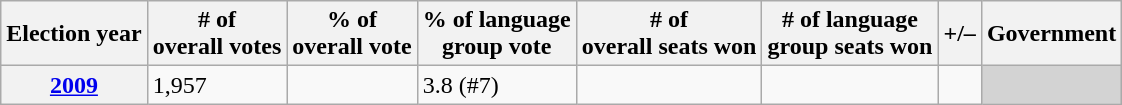<table class=wikitable>
<tr>
<th>Election year</th>
<th># of<br>overall votes</th>
<th>% of<br>overall vote</th>
<th>% of language<br>group vote</th>
<th># of<br>overall seats won</th>
<th># of language<br>group seats won</th>
<th>+/–</th>
<th>Government</th>
</tr>
<tr>
<th><a href='#'>2009</a></th>
<td>1,957</td>
<td></td>
<td>3.8 (#7)</td>
<td></td>
<td><small></small></td>
<td></td>
<td bgcolor=lightgrey></td>
</tr>
</table>
